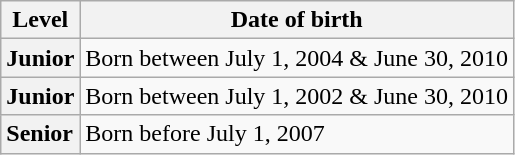<table class="wikitable unsortable" style="text-align:left">
<tr>
<th scope="col">Level</th>
<th scope="col">Date of birth</th>
</tr>
<tr>
<th scope="row" style="text-align:left;font-weight:normal"><strong>Junior</strong> <em></em></th>
<td>Born between July 1, 2004 & June 30, 2010</td>
</tr>
<tr>
<th scope="row" style="text-align:left;font-weight:normal"><strong>Junior</strong> <em></em></th>
<td>Born between July 1, 2002 & June 30, 2010</td>
</tr>
<tr>
<th scope="row" style="text-align:left;font-weight:normal"><strong>Senior</strong> <em></em></th>
<td>Born before July 1, 2007</td>
</tr>
</table>
